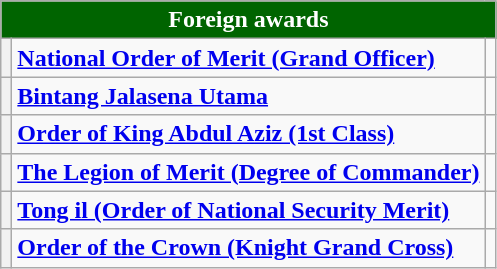<table class="wikitable">
<tr>
<th colspan="3" style="background:#006400; color:#FFFFFF; text-align:center"><strong>Foreign awards</strong></th>
</tr>
<tr>
<th></th>
<td><strong><a href='#'>National Order of Merit (Grand Officer)</a></strong></td>
<td></td>
</tr>
<tr>
<th><strong></strong></th>
<td><strong><a href='#'>Bintang Jalasena Utama</a></strong></td>
<td></td>
</tr>
<tr>
<th></th>
<td><strong><a href='#'>Order of King Abdul Aziz (1st Class)</a></strong></td>
<td></td>
</tr>
<tr>
<th><strong></strong></th>
<td><strong><a href='#'>The Legion of Merit (Degree of Commander)</a></strong></td>
<td></td>
</tr>
<tr>
<th><strong></strong></th>
<td><a href='#'><strong>Tong il (Order of National Security Merit)</strong></a></td>
<td></td>
</tr>
<tr>
<th><strong></strong></th>
<td><strong><a href='#'>Order of the Crown (Knight Grand Cross)</a></strong></td>
<td></td>
</tr>
</table>
